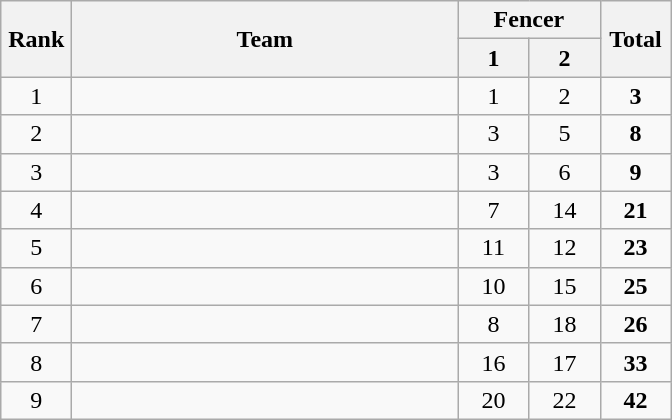<table class=wikitable style="text-align:center">
<tr>
<th rowspan=2 width=40>Rank</th>
<th rowspan=2 width=250>Team</th>
<th colspan=2>Fencer</th>
<th rowspan=2 width=40>Total</th>
</tr>
<tr>
<th width=40>1</th>
<th width=40>2</th>
</tr>
<tr>
<td>1</td>
<td align=left></td>
<td>1</td>
<td>2</td>
<td><strong>3</strong></td>
</tr>
<tr>
<td>2</td>
<td align=left></td>
<td>3</td>
<td>5</td>
<td><strong>8</strong></td>
</tr>
<tr>
<td>3</td>
<td align=left></td>
<td>3</td>
<td>6</td>
<td><strong>9</strong></td>
</tr>
<tr>
<td>4</td>
<td align=left></td>
<td>7</td>
<td>14</td>
<td><strong>21</strong></td>
</tr>
<tr>
<td>5</td>
<td align=left></td>
<td>11</td>
<td>12</td>
<td><strong>23</strong></td>
</tr>
<tr>
<td>6</td>
<td align=left></td>
<td>10</td>
<td>15</td>
<td><strong>25</strong></td>
</tr>
<tr>
<td>7</td>
<td align=left></td>
<td>8</td>
<td>18</td>
<td><strong>26</strong></td>
</tr>
<tr>
<td>8</td>
<td align=left></td>
<td>16</td>
<td>17</td>
<td><strong>33</strong></td>
</tr>
<tr>
<td>9</td>
<td align=left></td>
<td>20</td>
<td>22</td>
<td><strong>42</strong></td>
</tr>
</table>
